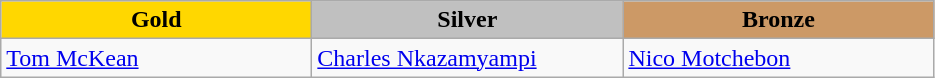<table class="wikitable" style="text-align:left">
<tr align="center">
<td width=200 bgcolor=gold><strong>Gold</strong></td>
<td width=200 bgcolor=silver><strong>Silver</strong></td>
<td width=200 bgcolor=CC9966><strong>Bronze</strong></td>
</tr>
<tr>
<td><a href='#'>Tom McKean</a><br><em></em></td>
<td><a href='#'>Charles Nkazamyampi</a><br><em></em></td>
<td><a href='#'>Nico Motchebon</a><br><em></em></td>
</tr>
</table>
